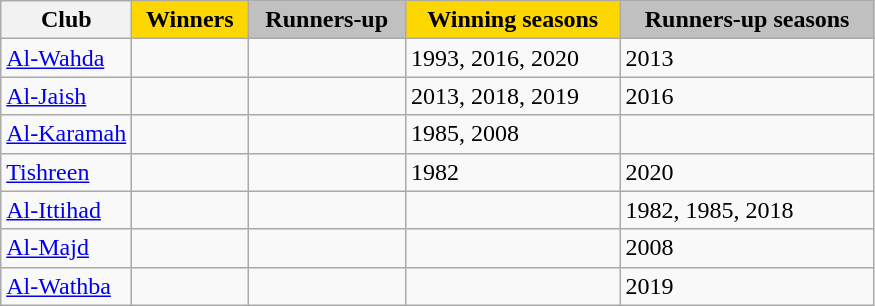<table class="wikitable sortable">
<tr>
<th style="width:15%;">Club</th>
<th style="background:gold;">Winners</th>
<th style="background:silver;">Runners-up</th>
<th style="background:gold;">Winning seasons</th>
<th style="background:silver;">Runners-up seasons</th>
</tr>
<tr>
<td><a href='#'>Al-Wahda</a></td>
<td></td>
<td></td>
<td>1993, 2016, 2020</td>
<td>2013</td>
</tr>
<tr>
<td><a href='#'>Al-Jaish</a></td>
<td></td>
<td></td>
<td>2013, 2018, 2019</td>
<td>2016</td>
</tr>
<tr>
<td><a href='#'>Al-Karamah</a></td>
<td></td>
<td></td>
<td>1985, 2008</td>
<td></td>
</tr>
<tr>
<td><a href='#'>Tishreen</a></td>
<td></td>
<td></td>
<td>1982</td>
<td>2020</td>
</tr>
<tr>
<td><a href='#'>Al-Ittihad</a></td>
<td></td>
<td></td>
<td></td>
<td>1982, 1985, 2018</td>
</tr>
<tr>
<td><a href='#'>Al-Majd</a></td>
<td></td>
<td></td>
<td></td>
<td>2008</td>
</tr>
<tr>
<td><a href='#'>Al-Wathba</a></td>
<td></td>
<td></td>
<td></td>
<td>2019</td>
</tr>
</table>
